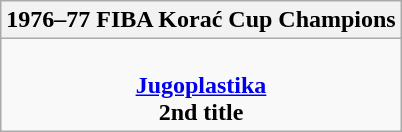<table class=wikitable style="text-align:center; margin:auto">
<tr>
<th>1976–77 FIBA Korać Cup Champions</th>
</tr>
<tr>
<td><br> <strong><a href='#'>Jugoplastika</a></strong> <br> <strong>2nd title</strong></td>
</tr>
</table>
